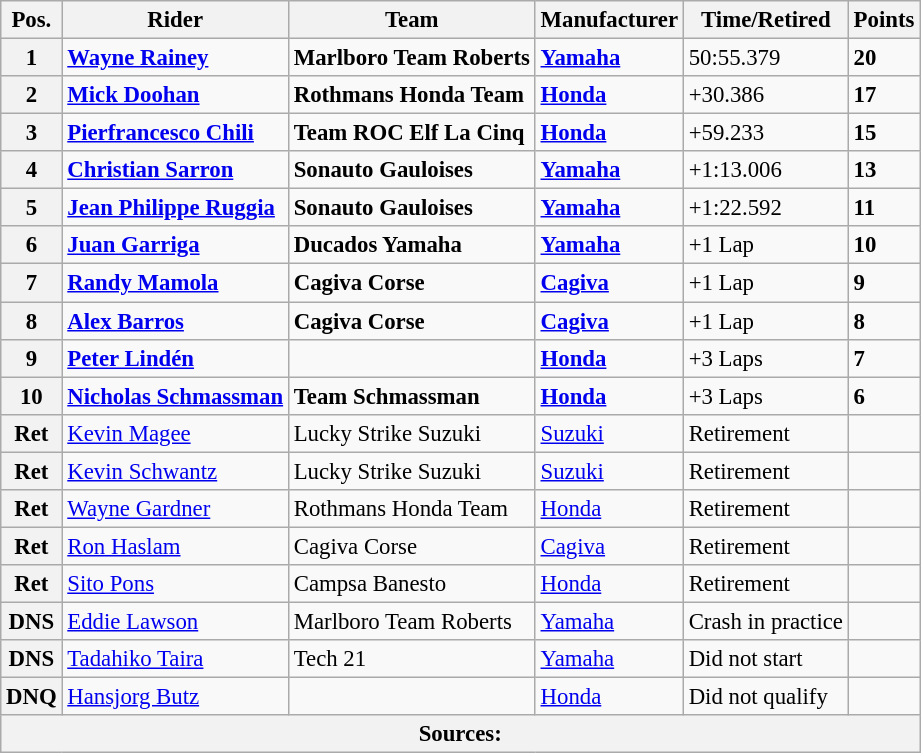<table class="wikitable" style="font-size: 95%;">
<tr>
<th>Pos.</th>
<th>Rider</th>
<th>Team</th>
<th>Manufacturer</th>
<th>Time/Retired</th>
<th>Points</th>
</tr>
<tr>
<th>1</th>
<td> <strong><a href='#'>Wayne Rainey</a></strong></td>
<td><strong>Marlboro Team Roberts</strong></td>
<td><strong><a href='#'>Yamaha</a></strong></td>
<td>50:55.379</td>
<td><strong>20</strong></td>
</tr>
<tr>
<th>2</th>
<td> <strong><a href='#'>Mick Doohan</a></strong></td>
<td><strong>Rothmans Honda Team</strong></td>
<td><strong><a href='#'>Honda</a></strong></td>
<td>+30.386</td>
<td><strong>17</strong></td>
</tr>
<tr>
<th>3</th>
<td> <strong><a href='#'>Pierfrancesco Chili</a></strong></td>
<td><strong>Team ROC Elf La Cinq</strong></td>
<td><strong><a href='#'>Honda</a></strong></td>
<td>+59.233</td>
<td><strong>15</strong></td>
</tr>
<tr>
<th>4</th>
<td> <strong><a href='#'>Christian Sarron</a></strong></td>
<td><strong>Sonauto Gauloises</strong></td>
<td><strong><a href='#'>Yamaha</a></strong></td>
<td>+1:13.006</td>
<td><strong>13</strong></td>
</tr>
<tr>
<th>5</th>
<td> <strong><a href='#'>Jean Philippe Ruggia</a></strong></td>
<td><strong>Sonauto Gauloises</strong></td>
<td><strong><a href='#'>Yamaha</a></strong></td>
<td>+1:22.592</td>
<td><strong>11</strong></td>
</tr>
<tr>
<th>6</th>
<td> <strong><a href='#'>Juan Garriga</a></strong></td>
<td><strong>Ducados Yamaha</strong></td>
<td><strong><a href='#'>Yamaha</a></strong></td>
<td>+1 Lap</td>
<td><strong>10</strong></td>
</tr>
<tr>
<th>7</th>
<td> <strong><a href='#'>Randy Mamola</a></strong></td>
<td><strong>Cagiva Corse</strong></td>
<td><strong><a href='#'>Cagiva</a></strong></td>
<td>+1 Lap</td>
<td><strong>9</strong></td>
</tr>
<tr>
<th>8</th>
<td> <strong><a href='#'>Alex Barros</a></strong></td>
<td><strong>Cagiva Corse</strong></td>
<td><strong><a href='#'>Cagiva</a></strong></td>
<td>+1 Lap</td>
<td><strong>8</strong></td>
</tr>
<tr>
<th>9</th>
<td> <strong><a href='#'>Peter Lindén</a></strong></td>
<td></td>
<td><strong><a href='#'>Honda</a></strong></td>
<td>+3 Laps</td>
<td><strong>7</strong></td>
</tr>
<tr>
<th>10</th>
<td> <strong><a href='#'>Nicholas Schmassman</a></strong></td>
<td><strong>Team Schmassman</strong></td>
<td><strong><a href='#'>Honda</a></strong></td>
<td>+3 Laps</td>
<td><strong>6</strong></td>
</tr>
<tr>
<th>Ret</th>
<td> <a href='#'>Kevin Magee</a></td>
<td>Lucky Strike Suzuki</td>
<td><a href='#'>Suzuki</a></td>
<td>Retirement</td>
<td></td>
</tr>
<tr>
<th>Ret</th>
<td> <a href='#'>Kevin Schwantz</a></td>
<td>Lucky Strike Suzuki</td>
<td><a href='#'>Suzuki</a></td>
<td>Retirement</td>
<td></td>
</tr>
<tr>
<th>Ret</th>
<td> <a href='#'>Wayne Gardner</a></td>
<td>Rothmans Honda Team</td>
<td><a href='#'>Honda</a></td>
<td>Retirement</td>
<td></td>
</tr>
<tr>
<th>Ret</th>
<td> <a href='#'>Ron Haslam</a></td>
<td>Cagiva Corse</td>
<td><a href='#'>Cagiva</a></td>
<td>Retirement</td>
<td></td>
</tr>
<tr>
<th>Ret</th>
<td> <a href='#'>Sito Pons</a></td>
<td>Campsa Banesto</td>
<td><a href='#'>Honda</a></td>
<td>Retirement</td>
<td></td>
</tr>
<tr>
<th>DNS</th>
<td> <a href='#'>Eddie Lawson</a></td>
<td>Marlboro Team Roberts</td>
<td><a href='#'>Yamaha</a></td>
<td>Crash in practice</td>
<td></td>
</tr>
<tr>
<th>DNS</th>
<td> <a href='#'>Tadahiko Taira</a></td>
<td>Tech 21</td>
<td><a href='#'>Yamaha</a></td>
<td>Did not start</td>
<td></td>
</tr>
<tr>
<th>DNQ</th>
<td> <a href='#'>Hansjorg Butz</a></td>
<td></td>
<td><a href='#'>Honda</a></td>
<td>Did not qualify</td>
<td></td>
</tr>
<tr>
<th colspan=8>Sources:</th>
</tr>
</table>
